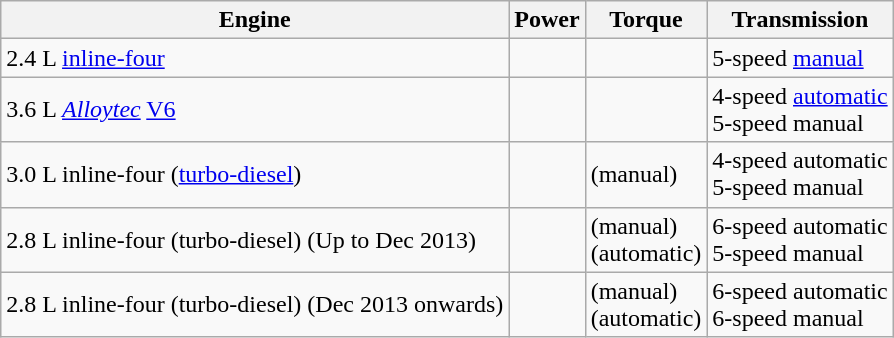<table class="wikitable">
<tr>
<th>Engine</th>
<th>Power</th>
<th>Torque</th>
<th>Transmission</th>
</tr>
<tr>
<td>2.4 L <a href='#'>inline-four</a></td>
<td></td>
<td></td>
<td>5-speed <a href='#'>manual</a></td>
</tr>
<tr>
<td>3.6 L <em><a href='#'>Alloytec</a></em> <a href='#'>V6</a></td>
<td></td>
<td></td>
<td>4-speed <a href='#'>automatic</a><br>5-speed manual</td>
</tr>
<tr>
<td>3.0 L inline-four (<a href='#'>turbo-diesel</a>)</td>
<td></td>
<td> (manual)</td>
<td>4-speed automatic<br>5-speed manual</td>
</tr>
<tr>
<td>2.8 L inline-four (turbo-diesel) (Up to Dec 2013)</td>
<td></td>
<td> (manual)<br> (automatic)</td>
<td>6-speed automatic<br>5-speed manual</td>
</tr>
<tr>
<td>2.8 L inline-four (turbo-diesel) (Dec 2013 onwards)</td>
<td></td>
<td> (manual)<br> (automatic)</td>
<td>6-speed automatic<br>6-speed manual</td>
</tr>
</table>
